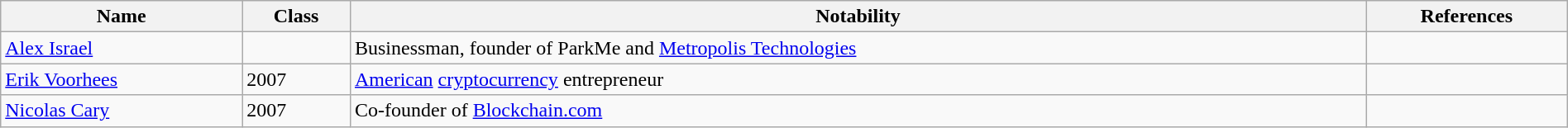<table class="wikitable" style="width:100%;">
<tr>
<th>Name</th>
<th>Class</th>
<th>Notability</th>
<th>References</th>
</tr>
<tr>
<td><a href='#'>Alex Israel</a></td>
<td></td>
<td>Businessman, founder of ParkMe and <a href='#'>Metropolis Technologies</a></td>
<td></td>
</tr>
<tr>
<td><a href='#'>Erik Voorhees</a></td>
<td>2007</td>
<td><a href='#'>American</a> <a href='#'>cryptocurrency</a> entrepreneur</td>
<td></td>
</tr>
<tr>
<td><a href='#'>Nicolas Cary</a></td>
<td>2007</td>
<td>Co-founder of <a href='#'>Blockchain.com</a></td>
<td></td>
</tr>
</table>
